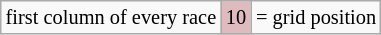<table class="wikitable" style="font-size: 85%; text-align:center">
<tr>
<td>first column of every race</td>
<td style="background:#DFBBBF;">10</td>
<td>= grid position</td>
</tr>
</table>
